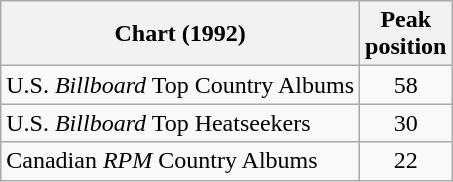<table class="wikitable">
<tr>
<th>Chart (1992)</th>
<th>Peak<br>position</th>
</tr>
<tr>
<td>U.S. <em>Billboard</em> Top Country Albums</td>
<td align="center">58</td>
</tr>
<tr>
<td>U.S. <em>Billboard</em> Top Heatseekers</td>
<td align="center">30</td>
</tr>
<tr>
<td>Canadian <em>RPM</em> Country Albums</td>
<td align="center">22</td>
</tr>
</table>
